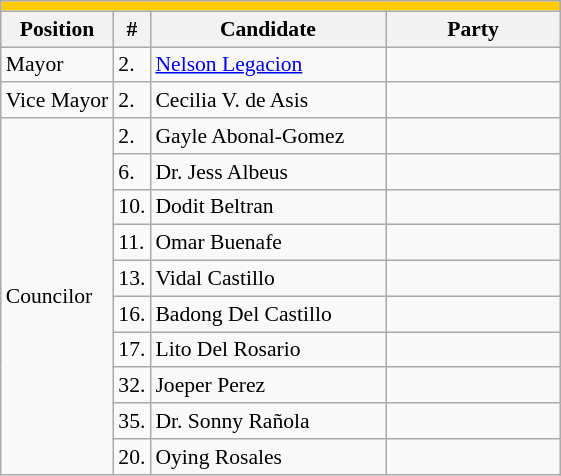<table class="wikitable" style="font-size:90%">
<tr>
<td colspan="5" bgcolor="#FFCC00"></td>
</tr>
<tr>
<th>Position</th>
<th>#</th>
<th width="150px">Candidate</th>
<th colspan="2" width="110px">Party</th>
</tr>
<tr>
<td>Mayor</td>
<td>2.</td>
<td><a href='#'>Nelson Legacion</a></td>
<td></td>
</tr>
<tr>
<td>Vice Mayor</td>
<td>2.</td>
<td>Cecilia V. de Asis</td>
<td></td>
</tr>
<tr>
<td rowspan="10">Councilor</td>
<td>2.</td>
<td>Gayle Abonal-Gomez</td>
<td></td>
</tr>
<tr>
<td>6.</td>
<td>Dr. Jess Albeus</td>
<td></td>
</tr>
<tr>
<td>10.</td>
<td>Dodit Beltran</td>
<td></td>
</tr>
<tr>
<td>11.</td>
<td>Omar Buenafe</td>
<td></td>
</tr>
<tr>
<td>13.</td>
<td>Vidal Castillo</td>
<td></td>
</tr>
<tr>
<td>16.</td>
<td>Badong Del Castillo</td>
<td></td>
</tr>
<tr>
<td>17.</td>
<td>Lito Del Rosario</td>
<td></td>
</tr>
<tr>
<td>32.</td>
<td>Joeper Perez</td>
<td></td>
</tr>
<tr>
<td>35.</td>
<td>Dr. Sonny Rañola</td>
<td></td>
</tr>
<tr>
<td>20.</td>
<td>Oying Rosales</td>
<td></td>
</tr>
</table>
